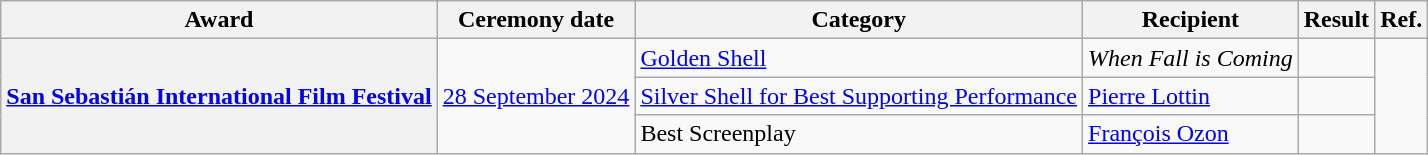<table class="wikitable sortable plainrowheaders">
<tr>
<th scope="col">Award</th>
<th scope="col">Ceremony date</th>
<th scope="col">Category</th>
<th scope="col">Recipient</th>
<th scope="col">Result</th>
<th scope="col" class="unsortable">Ref.</th>
</tr>
<tr>
<th rowspan="3" scope="row"><a href='#'>San Sebastián International Film Festival</a></th>
<td rowspan="3"><a href='#'>28 September 2024</a></td>
<td><a href='#'>Golden Shell</a></td>
<td><em>When Fall is Coming</em></td>
<td></td>
<td rowspan="3" align="center"></td>
</tr>
<tr>
<td><a href='#'>Silver Shell for Best Supporting Performance</a></td>
<td><a href='#'>Pierre Lottin</a></td>
<td></td>
</tr>
<tr>
<td>Best Screenplay</td>
<td><a href='#'>François Ozon</a></td>
<td></td>
</tr>
</table>
